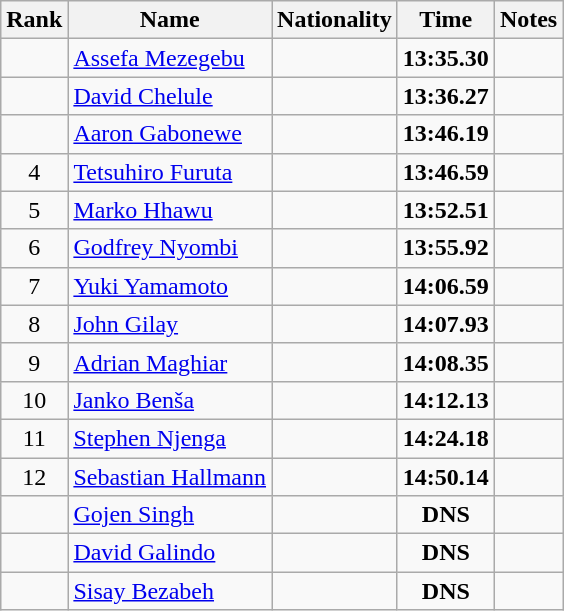<table class="wikitable sortable" style="text-align:center">
<tr>
<th>Rank</th>
<th>Name</th>
<th>Nationality</th>
<th>Time</th>
<th>Notes</th>
</tr>
<tr>
<td></td>
<td align=left><a href='#'>Assefa Mezegebu</a></td>
<td align=left></td>
<td><strong>13:35.30</strong></td>
<td></td>
</tr>
<tr>
<td></td>
<td align=left><a href='#'>David Chelule</a></td>
<td align=left></td>
<td><strong>13:36.27</strong></td>
<td></td>
</tr>
<tr>
<td></td>
<td align=left><a href='#'>Aaron Gabonewe</a></td>
<td align=left></td>
<td><strong>13:46.19</strong></td>
<td></td>
</tr>
<tr>
<td>4</td>
<td align=left><a href='#'>Tetsuhiro Furuta</a></td>
<td align=left></td>
<td><strong>13:46.59</strong></td>
<td></td>
</tr>
<tr>
<td>5</td>
<td align=left><a href='#'>Marko Hhawu</a></td>
<td align=left></td>
<td><strong>13:52.51</strong></td>
<td></td>
</tr>
<tr>
<td>6</td>
<td align=left><a href='#'>Godfrey Nyombi</a></td>
<td align=left></td>
<td><strong>13:55.92</strong></td>
<td></td>
</tr>
<tr>
<td>7</td>
<td align=left><a href='#'>Yuki Yamamoto</a></td>
<td align=left></td>
<td><strong>14:06.59</strong></td>
<td></td>
</tr>
<tr>
<td>8</td>
<td align=left><a href='#'>John Gilay</a></td>
<td align=left></td>
<td><strong>14:07.93</strong></td>
<td></td>
</tr>
<tr>
<td>9</td>
<td align=left><a href='#'>Adrian Maghiar</a></td>
<td align=left></td>
<td><strong>14:08.35</strong></td>
<td></td>
</tr>
<tr>
<td>10</td>
<td align=left><a href='#'>Janko Benša</a></td>
<td align=left></td>
<td><strong>14:12.13</strong></td>
<td></td>
</tr>
<tr>
<td>11</td>
<td align=left><a href='#'>Stephen Njenga</a></td>
<td align=left></td>
<td><strong>14:24.18</strong></td>
<td></td>
</tr>
<tr>
<td>12</td>
<td align=left><a href='#'>Sebastian Hallmann</a></td>
<td align=left></td>
<td><strong>14:50.14</strong></td>
<td></td>
</tr>
<tr>
<td></td>
<td align=left><a href='#'>Gojen Singh</a></td>
<td align=left></td>
<td><strong>DNS</strong></td>
<td></td>
</tr>
<tr>
<td></td>
<td align=left><a href='#'>David Galindo</a></td>
<td align=left></td>
<td><strong>DNS</strong></td>
<td></td>
</tr>
<tr>
<td></td>
<td align=left><a href='#'>Sisay Bezabeh</a></td>
<td align=left></td>
<td><strong>DNS</strong></td>
<td></td>
</tr>
</table>
